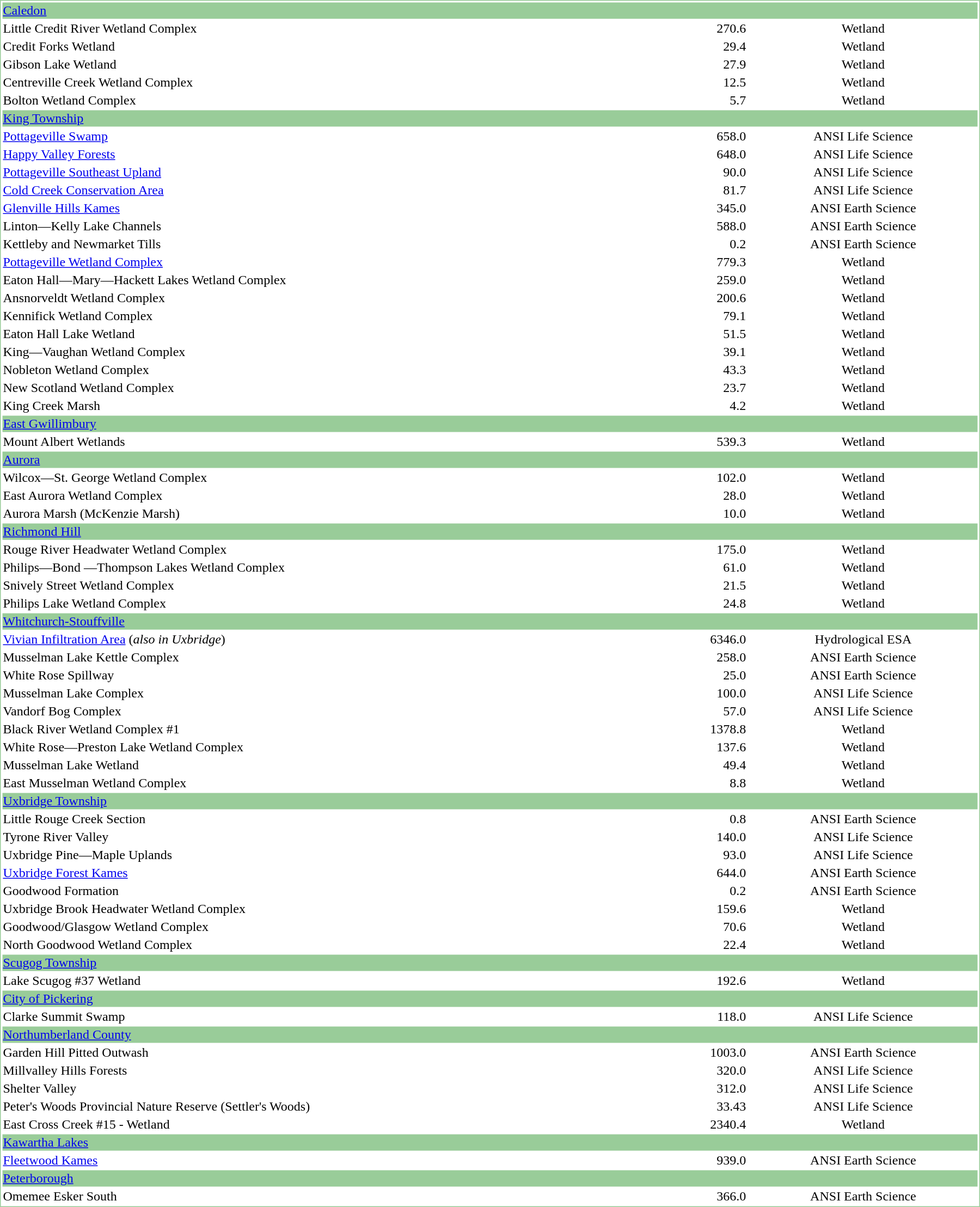<table width="95%" align="center" style="border: 1px solid #99cc99;">
<tr>
<td colspan="4" style="background: #99cc99;"><a href='#'>Caledon</a></td>
</tr>
<tr>
<td align="left">Little Credit River Wetland Complex</td>
<td align="left"></td>
<td align="right">270.6</td>
<td align="center">Wetland</td>
</tr>
<tr>
<td align="left">Credit Forks Wetland</td>
<td align="left"></td>
<td align="right">29.4</td>
<td align="center">Wetland</td>
</tr>
<tr>
<td align="left">Gibson Lake Wetland</td>
<td align="left"></td>
<td align="right">27.9</td>
<td align="center">Wetland</td>
</tr>
<tr>
<td align="left">Centreville Creek Wetland Complex</td>
<td align="left"></td>
<td align="right">12.5</td>
<td align="center">Wetland</td>
</tr>
<tr>
<td align="left">Bolton Wetland Complex</td>
<td align="left"></td>
<td align="right">5.7</td>
<td align="center">Wetland</td>
</tr>
<tr>
<td colspan="4" style="background: #99cc99;"><a href='#'>King Township</a></td>
</tr>
<tr>
<td align="left"><a href='#'>Pottageville Swamp</a></td>
<td align="left"></td>
<td align="right">658.0</td>
<td align="center">ANSI Life Science</td>
</tr>
<tr>
<td align="left"><a href='#'>Happy Valley Forests</a></td>
<td align="left"></td>
<td align="right">648.0</td>
<td align="center">ANSI Life Science</td>
</tr>
<tr>
<td align="left"><a href='#'>Pottageville Southeast Upland</a></td>
<td align="left"></td>
<td align="right">90.0</td>
<td align="center">ANSI Life Science</td>
</tr>
<tr>
<td align="left"><a href='#'>Cold Creek Conservation Area</a></td>
<td align="left"></td>
<td align="right">81.7</td>
<td align="center">ANSI Life Science</td>
</tr>
<tr>
<td align="left"><a href='#'>Glenville Hills Kames</a></td>
<td align="left"></td>
<td align="right">345.0</td>
<td align="center">ANSI Earth Science</td>
</tr>
<tr>
<td align="left">Linton—Kelly Lake Channels</td>
<td align="left"></td>
<td align="right">588.0</td>
<td align="center">ANSI Earth Science</td>
</tr>
<tr>
<td align="left">Kettleby and Newmarket Tills</td>
<td align="left"></td>
<td align="right">0.2</td>
<td align="center">ANSI Earth Science</td>
</tr>
<tr>
<td align="left"><a href='#'>Pottageville Wetland Complex</a></td>
<td align="left"></td>
<td align="right">779.3</td>
<td align="center">Wetland</td>
</tr>
<tr>
<td align="left">Eaton Hall—Mary—Hackett Lakes Wetland Complex</td>
<td align="left"></td>
<td align="right">259.0</td>
<td align="center">Wetland</td>
</tr>
<tr>
<td align="left">Ansnorveldt Wetland Complex</td>
<td align="left"></td>
<td align="right">200.6</td>
<td align="center">Wetland</td>
</tr>
<tr>
<td align="left">Kennifick Wetland Complex</td>
<td align="left"></td>
<td align="right">79.1</td>
<td align="center">Wetland</td>
</tr>
<tr>
<td align="left">Eaton Hall Lake Wetland</td>
<td align="left"></td>
<td align="right">51.5</td>
<td align="center">Wetland</td>
</tr>
<tr>
<td align="left">King—Vaughan Wetland Complex</td>
<td align="left"></td>
<td align="right">39.1</td>
<td align="center">Wetland</td>
</tr>
<tr>
<td align="left">Nobleton Wetland Complex</td>
<td align="left"></td>
<td align="right">43.3</td>
<td align="center">Wetland</td>
</tr>
<tr>
<td align="left">New Scotland Wetland Complex</td>
<td align="left"></td>
<td align="right">23.7</td>
<td align="center">Wetland</td>
</tr>
<tr>
<td align="left">King Creek Marsh</td>
<td align="left"></td>
<td align="right">4.2</td>
<td align="center">Wetland</td>
</tr>
<tr>
<td colspan="4" style="background: #99cc99;"><a href='#'>East Gwillimbury</a></td>
</tr>
<tr>
<td align="left">Mount Albert Wetlands</td>
<td align="left"></td>
<td align="right">539.3</td>
<td align="center">Wetland</td>
</tr>
<tr>
<td colspan="4" style="background: #99cc99;"><a href='#'>Aurora</a></td>
</tr>
<tr>
<td align="left">Wilcox—St. George Wetland Complex</td>
<td align="left"></td>
<td align="right">102.0</td>
<td align="center">Wetland</td>
</tr>
<tr>
<td align="left">East Aurora Wetland Complex</td>
<td align="left"></td>
<td align="right">28.0</td>
<td align="center">Wetland</td>
</tr>
<tr>
<td align="left">Aurora Marsh (McKenzie Marsh)</td>
<td align="left"></td>
<td align="right">10.0</td>
<td align="center">Wetland</td>
</tr>
<tr>
<td colspan="4" style="background: #99cc99;"><a href='#'>Richmond Hill</a></td>
</tr>
<tr>
<td align="left">Rouge River Headwater Wetland Complex</td>
<td align="left"></td>
<td align="right">175.0</td>
<td align="center">Wetland</td>
</tr>
<tr>
<td align="left">Philips—Bond —Thompson Lakes Wetland Complex</td>
<td align="left"></td>
<td align="right">61.0</td>
<td align="center">Wetland</td>
</tr>
<tr>
<td align="left">Snively Street Wetland Complex</td>
<td align="left"></td>
<td align="right">21.5</td>
<td align="center">Wetland</td>
</tr>
<tr>
<td align="left">Philips Lake Wetland Complex</td>
<td align="left"></td>
<td align="right">24.8</td>
<td align="center">Wetland</td>
</tr>
<tr>
<td colspan="4" style="background: #99cc99;"><a href='#'>Whitchurch-Stouffville</a></td>
</tr>
<tr>
<td align="left"><a href='#'>Vivian Infiltration Area</a> (<em>also in Uxbridge</em>)</td>
<td align="left"></td>
<td align="right">6346.0</td>
<td align="center">Hydrological ESA</td>
</tr>
<tr>
<td align="left">Musselman Lake Kettle Complex</td>
<td align="left"></td>
<td align="right">258.0</td>
<td align="center">ANSI Earth Science</td>
</tr>
<tr>
<td align="left">White Rose Spillway</td>
<td align="left"></td>
<td align="right">25.0</td>
<td align="center">ANSI Earth Science</td>
</tr>
<tr>
<td align="left">Musselman Lake Complex</td>
<td align="left"></td>
<td align="right">100.0</td>
<td align="center">ANSI Life Science</td>
</tr>
<tr>
<td align="left">Vandorf Bog Complex</td>
<td align="left"></td>
<td align="right">57.0</td>
<td align="center">ANSI Life Science</td>
</tr>
<tr>
<td align="left">Black River Wetland Complex #1</td>
<td align="left"></td>
<td align="right">1378.8</td>
<td align="center">Wetland</td>
</tr>
<tr>
<td align="left">White Rose—Preston Lake Wetland Complex</td>
<td align="left"></td>
<td align="right">137.6</td>
<td align="center">Wetland</td>
</tr>
<tr>
<td align="left">Musselman Lake Wetland</td>
<td align="left"></td>
<td align="right">49.4</td>
<td align="center">Wetland</td>
</tr>
<tr>
<td align="left">East Musselman Wetland Complex</td>
<td align="left"></td>
<td align="right">8.8</td>
<td align="center">Wetland</td>
</tr>
<tr>
<td colspan="4" style="background: #99cc99;"><a href='#'>Uxbridge Township</a></td>
</tr>
<tr>
<td align="left">Little Rouge Creek Section </td>
<td align="left"></td>
<td align="right">0.8</td>
<td align="center">ANSI Earth Science</td>
</tr>
<tr>
<td align="left">Tyrone River Valley</td>
<td align="left"></td>
<td align="right">140.0</td>
<td align="center">ANSI Life Science</td>
</tr>
<tr>
<td align="left">Uxbridge Pine—Maple Uplands</td>
<td align="left"></td>
<td align="right">93.0</td>
<td align="center">ANSI Life Science</td>
</tr>
<tr>
<td align="left"><a href='#'>Uxbridge Forest Kames</a></td>
<td align="left"></td>
<td align="right">644.0</td>
<td align="center">ANSI Earth Science</td>
</tr>
<tr>
<td align="left">Goodwood Formation</td>
<td align="left"></td>
<td align="right">0.2</td>
<td align="center">ANSI Earth Science</td>
</tr>
<tr>
<td align="left">Uxbridge Brook Headwater Wetland Complex</td>
<td align="left"></td>
<td align="right">159.6</td>
<td align="center">Wetland</td>
</tr>
<tr>
<td align="left">Goodwood/Glasgow Wetland Complex</td>
<td align="left"></td>
<td align="right">70.6</td>
<td align="center">Wetland</td>
</tr>
<tr>
<td align="left">North Goodwood Wetland Complex</td>
<td align="left"></td>
<td align="right">22.4</td>
<td align="center">Wetland</td>
</tr>
<tr>
<td colspan="4" style="background: #99cc99;"><a href='#'>Scugog Township</a></td>
</tr>
<tr>
<td align="left">Lake Scugog #37 Wetland</td>
<td align="left"></td>
<td align="right">192.6</td>
<td align="center">Wetland</td>
</tr>
<tr>
<td colspan="4" style="background: #99cc99;"><a href='#'>City of Pickering</a></td>
</tr>
<tr>
<td align="left">Clarke Summit Swamp</td>
<td align="left"></td>
<td align="right">118.0</td>
<td align="center">ANSI Life Science</td>
</tr>
<tr>
<td colspan="4" style="background: #99cc99;"><a href='#'>Northumberland County</a></td>
</tr>
<tr>
<td align="left">Garden Hill Pitted Outwash</td>
<td align="left"></td>
<td align="right">1003.0</td>
<td align="center">ANSI Earth Science</td>
</tr>
<tr>
<td align="left">Millvalley Hills Forests</td>
<td align="left"></td>
<td align="right">320.0</td>
<td align="center">ANSI Life Science</td>
</tr>
<tr>
<td align="left">Shelter Valley</td>
<td align="left"></td>
<td align="right">312.0</td>
<td align="center">ANSI Life Science</td>
</tr>
<tr>
<td align="left">Peter's Woods Provincial Nature Reserve (Settler's Woods)</td>
<td align="left"></td>
<td align="right">33.43</td>
<td align="center">ANSI Life Science</td>
</tr>
<tr>
<td align="left">East Cross Creek #15 - Wetland </td>
<td align="left"></td>
<td align="right">2340.4</td>
<td align="center">Wetland</td>
</tr>
<tr>
<td colspan="4" style="background: #99cc99;"><a href='#'>Kawartha Lakes</a></td>
</tr>
<tr>
<td align="left"><a href='#'>Fleetwood Kames</a></td>
<td align="left"></td>
<td align="right">939.0</td>
<td align="center">ANSI Earth Science</td>
</tr>
<tr>
<td colspan="4" style="background: #99cc99;"><a href='#'>Peterborough</a></td>
</tr>
<tr>
<td align="left">Omemee Esker South</td>
<td align="left"></td>
<td align="right">366.0</td>
<td align="center">ANSI Earth Science</td>
</tr>
</table>
